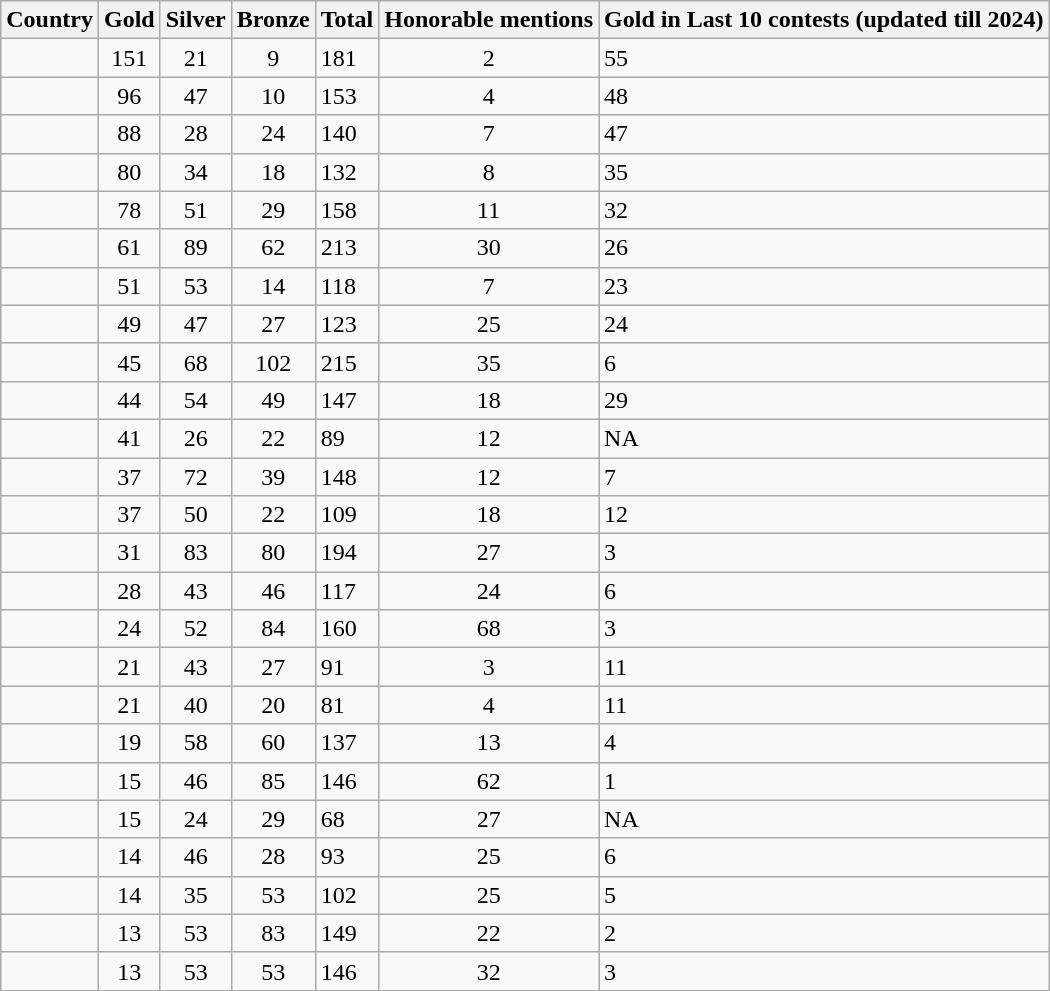<table class="wikitable sortable static-row-numbers">
<tr>
<th>Country</th>
<th>Gold</th>
<th>Silver</th>
<th>Bronze</th>
<th>Total</th>
<th>Honorable mentions</th>
<th>Gold in Last 10 contests (updated till 2024)</th>
</tr>
<tr>
<td></td>
<td align=center>151</td>
<td align="center">21</td>
<td align=center>9</td>
<td>181</td>
<td align="center">2</td>
<td>55</td>
</tr>
<tr>
<td></td>
<td align="center">96</td>
<td align="center">47</td>
<td align="center">10</td>
<td>153</td>
<td align="center">4</td>
<td>48</td>
</tr>
<tr>
<td></td>
<td align="center">88</td>
<td align="center">28</td>
<td align="center">24</td>
<td>140</td>
<td align="center">7</td>
<td>47</td>
</tr>
<tr>
<td></td>
<td align=center>80</td>
<td align="center">34</td>
<td align="center">18</td>
<td>132</td>
<td align="center">8</td>
<td>35</td>
</tr>
<tr>
<td></td>
<td align=center>78</td>
<td align="center">51</td>
<td align="center">29</td>
<td>158</td>
<td align="center">11</td>
<td>32</td>
</tr>
<tr>
<td></td>
<td align=center>61</td>
<td align="center">89</td>
<td align="center">62</td>
<td>213</td>
<td align="center">30</td>
<td>26</td>
</tr>
<tr>
<td></td>
<td align=center>51</td>
<td align="center">53</td>
<td align="center">14</td>
<td>118</td>
<td align="center">7</td>
<td>23</td>
</tr>
<tr>
<td></td>
<td align=center>49</td>
<td align="center">47</td>
<td align="center">27</td>
<td>123</td>
<td align="center">25</td>
<td>24</td>
</tr>
<tr>
<td></td>
<td align=center>45</td>
<td align="center">68</td>
<td align="center">102</td>
<td>215</td>
<td align="center">35</td>
<td>6</td>
</tr>
<tr>
<td></td>
<td align=center>44</td>
<td align=center>54</td>
<td align=center>49</td>
<td>147</td>
<td align="center">18</td>
<td>29</td>
</tr>
<tr>
<td></td>
<td align=center>41</td>
<td align=center>26</td>
<td align=center>22</td>
<td>89</td>
<td align="center">12</td>
<td>NA</td>
</tr>
<tr>
<td></td>
<td align=center>37</td>
<td align=center>72</td>
<td align=center>39</td>
<td>148</td>
<td align="center">12</td>
<td>7</td>
</tr>
<tr>
<td></td>
<td align=center>37</td>
<td align=center>50</td>
<td align=center>22</td>
<td>109</td>
<td align="center">18</td>
<td>12</td>
</tr>
<tr>
<td></td>
<td align=center>31</td>
<td align=center>83</td>
<td align=center>80</td>
<td>194</td>
<td align="center">27</td>
<td>3</td>
</tr>
<tr>
<td></td>
<td align=center>28</td>
<td align=center>43</td>
<td align=center>46</td>
<td>117</td>
<td align="center">24</td>
<td>6</td>
</tr>
<tr>
<td></td>
<td align=center>24</td>
<td align=center>52</td>
<td align=center>84</td>
<td>160</td>
<td align="center">68</td>
<td>3</td>
</tr>
<tr>
<td></td>
<td align=center>21</td>
<td align=center>43</td>
<td align=center>27</td>
<td>91</td>
<td align="center">3</td>
<td>11</td>
</tr>
<tr>
<td></td>
<td align=center>21</td>
<td align=center>40</td>
<td align=center>20</td>
<td>81</td>
<td align="center">4</td>
<td>11</td>
</tr>
<tr>
<td></td>
<td align=center>19</td>
<td align=center>58</td>
<td align=center>60</td>
<td>137</td>
<td align="center">13</td>
<td>4</td>
</tr>
<tr>
<td></td>
<td align=center>15</td>
<td align=center>46</td>
<td align=center>85</td>
<td>146</td>
<td align="center">62</td>
<td>1</td>
</tr>
<tr>
<td></td>
<td align=center>15</td>
<td align=center>24</td>
<td align=center>29</td>
<td>68</td>
<td align="center">27</td>
<td>NA</td>
</tr>
<tr>
<td></td>
<td align=center>14</td>
<td align=center>46</td>
<td align=center>28</td>
<td>93</td>
<td align="center">25</td>
<td>6</td>
</tr>
<tr>
<td></td>
<td align=center>14</td>
<td align=center>35</td>
<td align=center>53</td>
<td>102</td>
<td align="center">25</td>
<td>5</td>
</tr>
<tr>
<td></td>
<td align=center>13</td>
<td align=center>53</td>
<td align=center>83</td>
<td>149</td>
<td align="center">22</td>
<td>2</td>
</tr>
<tr>
<td></td>
<td align=center>13</td>
<td align=center>53</td>
<td align=center>53</td>
<td>146</td>
<td align="center">32</td>
<td>3</td>
</tr>
</table>
